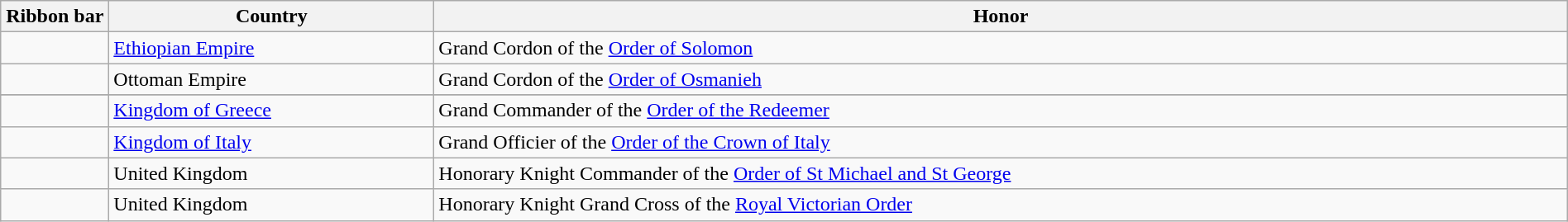<table class="wikitable" style="width:100%;">
<tr>
<th style="width:80px;">Ribbon bar</th>
<th>Country</th>
<th>Honor</th>
</tr>
<tr>
<td></td>
<td><a href='#'>Ethiopian Empire</a></td>
<td>Grand Cordon of the <a href='#'>Order of Solomon</a></td>
</tr>
<tr>
<td></td>
<td>Ottoman Empire</td>
<td>Grand Cordon of the <a href='#'>Order of Osmanieh</a></td>
</tr>
<tr>
</tr>
<tr>
<td></td>
<td><a href='#'>Kingdom of Greece</a></td>
<td>Grand Commander of the <a href='#'>Order of the Redeemer</a></td>
</tr>
<tr>
<td></td>
<td><a href='#'>Kingdom of Italy</a></td>
<td>Grand Officier of the <a href='#'>Order of the Crown of Italy</a></td>
</tr>
<tr>
<td></td>
<td>United Kingdom</td>
<td>Honorary Knight Commander of the <a href='#'>Order of St Michael and St George</a></td>
</tr>
<tr>
<td></td>
<td>United Kingdom</td>
<td>Honorary Knight Grand Cross of the <a href='#'>Royal Victorian Order</a></td>
</tr>
</table>
